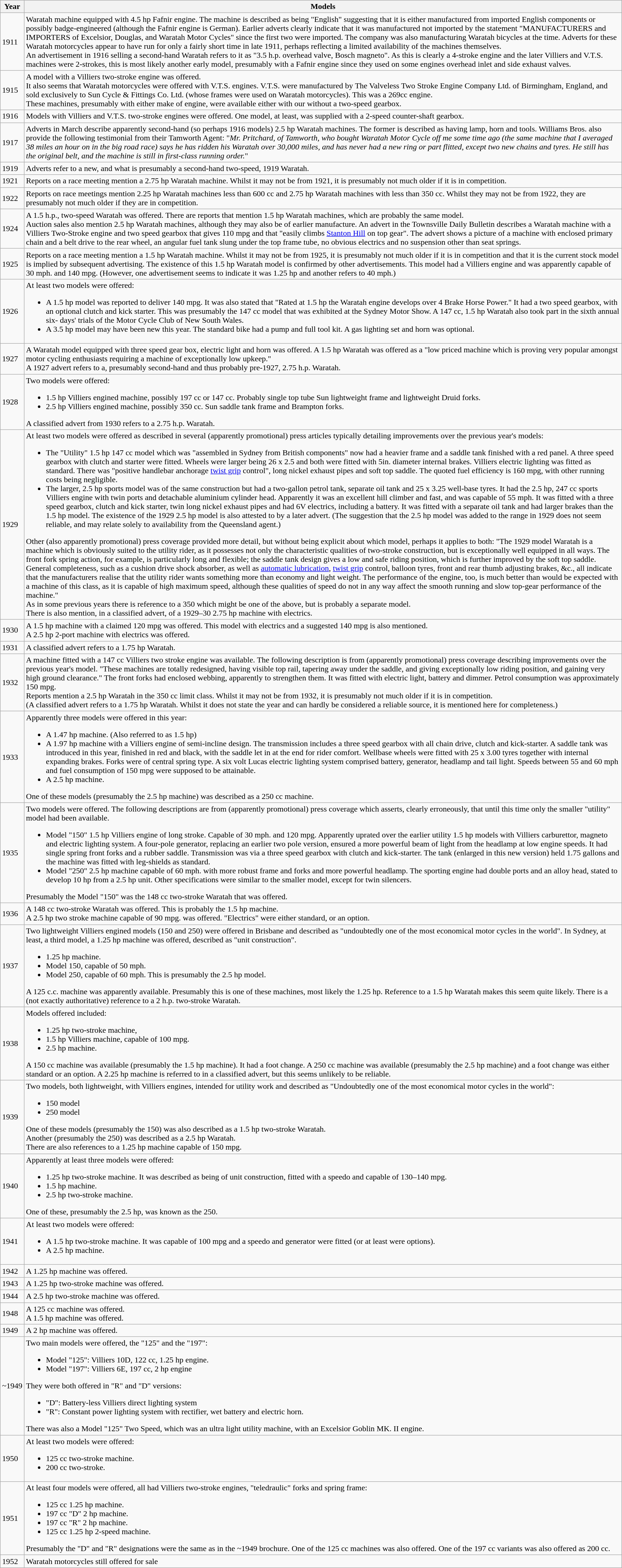<table class="wikitable" border="1">
<tr>
<th>Year</th>
<th>Models</th>
</tr>
<tr>
<td>1911</td>
<td>Waratah machine equipped with 4.5 hp Fafnir engine. The machine is described as being "English" suggesting that it is either manufactured from imported English components or possibly badge-engineered (although the Fafnir engine is German). Earlier adverts clearly indicate that it was manufactured not imported by the statement "MANUFACTURERS and IMPORTERS of Excelsior, Douglas, and Waratah Motor Cycles" since the first two were imported. The company was also manufacturing Waratah bicycles at the time. Adverts for these Waratah motorcycles appear to have run for only a fairly short time in late 1911, perhaps reflecting a limited availability of the machines themselves.<br>An advertisement in 1916 selling a second-hand Waratah refers to it as "3.5 h.p. overhead valve, Bosch magneto". As this is clearly a 4-stroke engine and the later Villiers and V.T.S. machines were 2-strokes, this is most likely another early model, presumably with a Fafnir engine since they used on some engines overhead inlet and side exhaust valves.</td>
</tr>
<tr>
<td>1915</td>
<td>A model with a Villiers two-stroke engine was offered.<br>It also seems that Waratah motorcycles were offered with V.T.S. engines. V.T.S. were manufactured by The Valveless Two Stroke Engine Company Ltd. of Birmingham, England, and sold exclusively to Sun Cycle & Fittings Co. Ltd. (whose frames were used on Waratah motorcycles). This was a 269cc engine.<br>These machines, presumably with either make of engine, were available either with our without a two-speed gearbox.</td>
</tr>
<tr>
<td>1916</td>
<td>Models with Villiers and V.T.S. two-stroke engines were offered. One model, at least, was supplied with a 2-speed counter-shaft gearbox.</td>
</tr>
<tr>
<td>1917</td>
<td>Adverts in March describe apparently second-hand (so perhaps 1916 models) 2.5 hp Waratah machines. The former is described as having lamp, horn and tools. Williams Bros. also provide the following testimonial from their Tamworth Agent: "<em>Mr. Pritchard, of Tamworth, who bought Waratah Motor Cycle off me some time ago (the same machine that I averaged 38 miles an hour on in the big road race) says he has ridden his Waratah over 30,000 miles, and has never had a new ring or part flitted, except two new chains and tyres. He still has the original belt, and the machine is still in first-class running order.</em>"</td>
</tr>
<tr>
<td>1919</td>
<td>Adverts refer to a new, and what is presumably a second-hand two-speed, 1919 Waratah.</td>
</tr>
<tr>
<td>1921</td>
<td>Reports on a race meeting mention a 2.75 hp Waratah machine. Whilst it may not be from 1921, it is presumably not much older if it is in competition.</td>
</tr>
<tr>
<td>1922</td>
<td>Reports on race meetings mention 2.25 hp Waratah machines less than 600 cc and 2.75 hp Waratah machines with less than 350 cc. Whilst they may not be from 1922, they are presumably not much older if they are in competition.</td>
</tr>
<tr>
<td>1924</td>
<td>A 1.5 h.p., two-speed Waratah was offered. There are reports that mention 1.5 hp Waratah machines, which are probably the same model.<br>Auction sales also mention 2.5 hp Waratah machines, although they may also be of earlier manufacture. An advert in the Townsville Daily Bulletin describes a Waratah machine with a Villiers Two-Stroke engine and two speed gearbox that gives 110 mpg and that "easily climbs <a href='#'>Stanton Hill</a> on top gear". The advert shows a picture of a machine with enclosed primary chain and a belt drive to the rear wheel, an angular fuel tank slung under the top frame tube, no obvious electrics and no suspension other than seat springs.</td>
</tr>
<tr>
<td>1925</td>
<td>Reports on a race meeting mention a 1.5 hp Waratah machine. Whilst it may not be from 1925, it is presumably not much older if it is in competition and that it is the current stock model is implied by subsequent advertising. The existence of this 1.5 hp Waratah model is confirmed by other advertisements. This model had a Villiers engine and was apparently capable of 30 mph. and 140 mpg. (However, one advertisement seems to indicate it was 1.25 hp and another refers to 40 mph.)</td>
</tr>
<tr>
<td>1926</td>
<td>At least two models were offered:<br><ul><li>A 1.5 hp model was reported to deliver 140 mpg. It was also stated that "Rated at 1.5 hp the Waratah engine develops over 4 Brake Horse Power." It had a two speed gearbox, with an optional clutch and kick starter. This was presumably the 147 cc model that was exhibited at the Sydney Motor Show. A 147 cc, 1.5 hp Waratah also took part in the sixth annual six- days' trials of the Motor Cycle Club of New South Wales.</li><li>A 3.5 hp model may have been new this year. The standard bike had a pump and full tool kit. A gas lighting set and horn was optional.</li></ul></td>
</tr>
<tr>
<td>1927</td>
<td>A Waratah model equipped with three speed gear box, electric light and horn was offered. A 1.5 hp Waratah was offered as a "low priced machine which is proving very popular amongst motor cycling enthusiasts requiring a machine of exceptionally low upkeep."<br>A 1927 advert refers to a, presumably second-hand and thus probably pre-1927, 2.75 h.p. Waratah.</td>
</tr>
<tr>
<td>1928</td>
<td>Two models were offered:<br><ul><li>1.5 hp Villiers engined machine, possibly 197 cc or 147 cc. Probably single top tube Sun lightweight frame and lightweight Druid forks.</li><li>2.5 hp Villiers engined machine, possibly 350 cc. Sun saddle tank frame and Brampton forks.</li></ul>A classified advert from 1930 refers to a 2.75 h.p. Waratah.</td>
</tr>
<tr>
<td>1929</td>
<td>At least two models were offered as described in several (apparently promotional) press articles typically detailing improvements over the previous year's models:<br><ul><li>The "Utility" 1.5 hp 147 cc model which was "assembled in Sydney from British components" now had a heavier frame and a saddle tank finished with a red panel. A three speed gearbox with clutch and starter were fitted. Wheels were larger being 26 x 2.5 and both were fitted with 5in. diameter internal brakes. Villiers electric lighting was fitted as standard. There was "positive handlebar anchorage <a href='#'>twist grip</a> control", long nickel exhaust pipes and soft top saddle. The quoted fuel efficiency is 160 mpg, with other running costs being negligible.</li><li>The larger, 2.5 hp sports model was of the same construction but had a two-gallon petrol tank, separate oil tank and 25 x 3.25 well-base tyres. It had the 2.5 hp, 247 cc sports Villiers engine with twin ports and detachable aluminium cylinder head. Apparently it was an excellent hill climber and fast, and was capable of 55 mph. It was fitted with a three speed gearbox, clutch and kick starter, twin long nickel exhaust pipes and had 6V electrics, including a battery. It was fitted with a separate oil tank and had larger brakes than the 1.5 hp model. The existence of the 1929 2.5 hp model is also attested to by a later advert. (The suggestion that the 2.5 hp model was added to the range in 1929 does not seem reliable, and may relate solely to availability from the Queensland agent.)</li></ul>Other (also apparently promotional) press coverage provided more detail, but without being explicit about which model, perhaps it applies to both: "The 1929 model Waratah is a machine which is obviously suited to the utility rider, as it possesses not only the characteristic qualities of two-stroke construction, but is exceptionally well equipped in all ways. The front fork spring action, for example, is particularly long and flexible; the saddle tank design gives a low and safe riding position, which is further improved by the soft top saddle. General completeness, such as a cushion drive shock absorber, as well as <a href='#'>automatic lubrication</a>, <a href='#'>twist grip</a> control, balloon tyres, front and rear thumb adjusting brakes, &c., all indicate that the manufacturers realise that the utility rider wants something more than economy and light weight. The performance of the engine, too, is much better than would be expected with a machine of this class, as it is capable of high maximum speed, although these qualities of speed do not in any way affect the smooth running and slow top-gear performance of the machine."<br>As in some previous years there is reference to a 350 which might be one of the above, but is probably a separate model.<br>There is also mention, in a classified advert, of a 1929–30 2.75 hp machine with electrics.</td>
</tr>
<tr>
<td>1930</td>
<td>A 1.5 hp machine with a claimed 120 mpg was offered. This model with electrics and a suggested 140 mpg is also mentioned.<br>A 2.5 hp 2-port machine with electrics was offered.</td>
</tr>
<tr>
<td>1931</td>
<td>A classified advert refers to a 1.75 hp Waratah.</td>
</tr>
<tr>
<td>1932</td>
<td>A machine fitted with a 147 cc Villiers two stroke engine was available. The following description is from (apparently promotional) press coverage describing improvements over the previous year's model. "These machines are totally redesigned, having visible top rail, tapering away under the saddle, and giving exceptionally low riding position, and gaining very high ground clearance." The front forks had enclosed webbing, apparently to strengthen them. It was fitted with electric light, battery and dimmer. Petrol consumption was approximately 150 mpg.<br>Reports mention a 2.5 hp Waratah in the 350 cc limit class. Whilst it may not be from 1932, it is presumably not much older if it is in competition.<br>(A classified advert refers to a 1.75 hp Waratah. Whilst it does not state the year and can hardly be considered a reliable source, it is mentioned here for completeness.)</td>
</tr>
<tr>
<td>1933</td>
<td>Apparently three models were offered in this year:<br><ul><li>A 1.47 hp machine. (Also referred to as 1.5 hp)</li><li>A 1.97 hp machine with a Villiers engine of semi-incline design. The transmission includes a three speed gearbox with all chain drive, clutch and kick-starter. A saddle tank was introduced in this year, finished in red and black, with the saddle let in at the end for rider comfort. Wellbase wheels were fitted with 25 x 3.00 tyres together with internal expanding brakes. Forks were of central spring type. A six volt Lucas electric lighting system comprised battery, generator, headlamp and tail light. Speeds between 55 and 60 mph and fuel consumption of 150 mpg were supposed to be attainable.</li><li>A 2.5 hp machine.</li></ul>One of these models (presumably the 2.5 hp machine) was described as a 250 cc machine.</td>
</tr>
<tr>
<td>1935</td>
<td>Two models were offered. The following descriptions are from (apparently promotional) press coverage which asserts, clearly erroneously, that until this time only the smaller "utility" model had been available.<br><ul><li>Model "150" 1.5 hp Villiers engine of long stroke. Capable of 30 mph. and 120 mpg. Apparently uprated over the earlier utility 1.5 hp models with Villiers carburettor, magneto and electric lighting system. A four-pole generator, replacing an earlier two pole version, ensured a more powerful beam of light from the headlamp at low engine speeds. It had single spring front forks and a rubber saddle. Transmission was via a three speed gearbox with clutch and kick-starter. The tank (enlarged in this new version) held 1.75 gallons and the machine was fitted with leg-shields as standard.</li><li>Model "250" 2.5 hp machine capable of 60 mph. with more robust frame and forks and more powerful headlamp. The sporting engine had double ports and an alloy head, stated to develop 10 hp from a 2.5 hp unit. Other specifications were similar to the smaller model, except for twin silencers.</li></ul>Presumably the Model "150" was the 148 cc two-stroke Waratah that was offered.</td>
</tr>
<tr>
<td>1936</td>
<td>A 148 cc two-stroke Waratah was offered. This is probably the 1.5 hp machine.<br>A 2.5 hp two stroke machine capable of 90 mpg. was offered. "Electrics" were either standard, or an option.</td>
</tr>
<tr>
<td>1937</td>
<td>Two lightweight Villiers engined models (150 and 250) were offered in Brisbane and described as "undoubtedly one of the most economical motor cycles in the world". In Sydney, at least, a third model, a 1.25 hp machine was offered, described as "unit construction".<br><ul><li>1.25 hp machine.</li><li>Model 150, capable of 50 mph.</li><li>Model 250, capable of 60 mph. This is presumably the 2.5 hp model.</li></ul>A 125 c.c. machine was apparently available. Presumably this is one of these machines, most likely the 1.25 hp. Reference to a 1.5 hp Waratah makes this seem quite likely. There is a (not exactly authoritative) reference to a 2 h.p. two-stroke Waratah.</td>
</tr>
<tr>
<td>1938</td>
<td>Models offered included:<br><ul><li>1.25 hp two-stroke machine,</li><li>1.5 hp Villiers machine, capable of 100 mpg.</li><li>2.5 hp machine.</li></ul>A 150 cc machine was available (presumably the 1.5 hp machine). It had a foot change.
A 250 cc machine was available (presumably the 2.5 hp machine) and a foot change was either standard or an option. A 2.25 hp machine is referred to in a classified advert, but this seems unlikely to be reliable.</td>
</tr>
<tr>
<td>1939</td>
<td>Two models, both lightweight, with Villiers engines, intended for utility work and described as "Undoubtedly one of the most economical motor cycles in the world":<br><ul><li>150 model</li><li>250 model</li></ul>One of these models (presumably the 150) was also described as a 1.5 hp two-stroke Waratah.<br>Another (presumably the 250) was described as a 2.5 hp Waratah.<br>There are also references to a 1.25 hp machine capable of 150 mpg.</td>
</tr>
<tr>
<td>1940</td>
<td>Apparently at least three models were offered:<br><ul><li>1.25 hp two-stroke machine. It was described as being of unit construction, fitted with a speedo and capable of 130–140 mpg.</li><li>1.5 hp machine.</li><li>2.5 hp two-stroke machine.</li></ul>One of these, presumably the 2.5 hp, was known as the 250.</td>
</tr>
<tr>
<td>1941</td>
<td>At least two models were offered:<br><ul><li>A 1.5 hp two-stroke machine. It was capable of 100 mpg and a speedo and generator were fitted (or at least were options).</li><li>A 2.5 hp machine.</li></ul></td>
</tr>
<tr>
<td>1942</td>
<td>A 1.25 hp machine was offered.</td>
</tr>
<tr>
<td>1943</td>
<td>A 1.25 hp two-stroke machine was offered.</td>
</tr>
<tr>
<td>1944</td>
<td>A 2.5 hp two-stroke machine was offered.</td>
</tr>
<tr>
<td>1948</td>
<td>A 125 cc machine was offered.<br>A 1.5 hp machine was offered.</td>
</tr>
<tr>
<td>1949</td>
<td>A 2 hp machine was offered.</td>
</tr>
<tr>
<td>~1949</td>
<td>Two main models were offered, the "125" and the "197":<br><ul><li>Model "125": Villiers 10D, 122 cc, 1.25 hp engine.</li><li>Model "197": Villiers 6E, 197 cc, 2 hp engine</li></ul>They were both offered in "R" and "D" versions:<ul><li>"D": Battery-less Villiers direct lighting system</li><li>"R": Constant power lighting system with rectifier, wet battery and electric horn.</li></ul>There was also a Model "125" Two Speed, which was an ultra light utility machine, with an Excelsior Goblin MK. II engine.</td>
</tr>
<tr>
<td>1950</td>
<td>At least two models were offered:<br><ul><li>125 cc two-stroke machine.</li><li>200 cc two-stroke.</li></ul></td>
</tr>
<tr>
<td>1951</td>
<td>At least four models were offered, all had Villiers two-stroke engines, "teledraulic" forks and spring frame:<br><ul><li>125 cc 1.25 hp machine.</li><li>197 cc "D" 2 hp machine.</li><li>197 cc "R" 2 hp machine.</li><li>125 cc 1.25 hp 2-speed machine.</li></ul>Presumably the "D" and "R" designations were the same as in the ~1949 brochure. One of the 125 cc machines was also offered. One of the 197 cc variants was also offered as 200 cc.</td>
</tr>
<tr>
<td>1952</td>
<td>Waratah motorcycles still offered for sale</td>
</tr>
</table>
